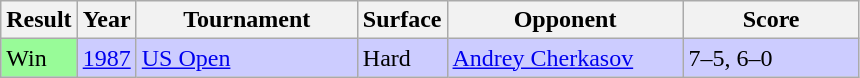<table class="sortable wikitable">
<tr>
<th style="width:40px;">Result</th>
<th style="width:30px;">Year</th>
<th style="width:140px;">Tournament</th>
<th style="width:50px;">Surface</th>
<th style="width:150px;">Opponent</th>
<th style="width:110px;" class="unsortable">Score</th>
</tr>
<tr style="background:#ccccff;">
<td style="background:#98fb98;">Win</td>
<td><a href='#'>1987</a></td>
<td><a href='#'>US Open</a></td>
<td>Hard</td>
<td> <a href='#'>Andrey Cherkasov</a></td>
<td>7–5, 6–0</td>
</tr>
</table>
